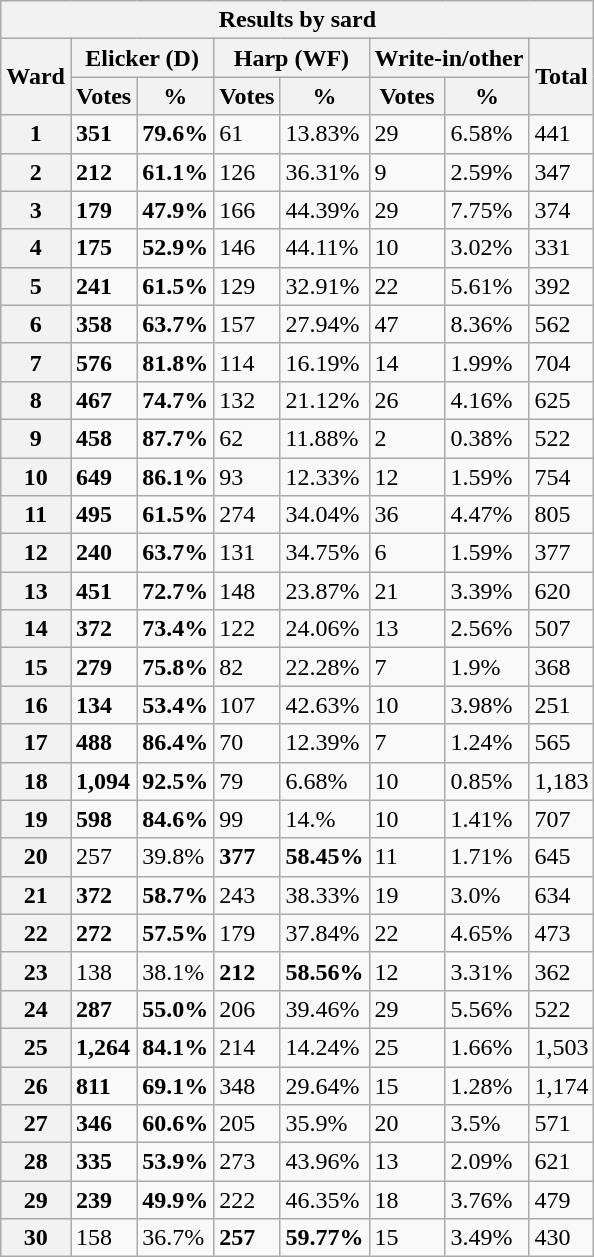<table class="wikitable sortable">
<tr>
<th colspan=8 textalign=center>Results by sard</th>
</tr>
<tr>
<th rowspan=2>Ward</th>
<th colspan=2>Elicker (D)</th>
<th colspan=2>Harp (WF)</th>
<th colspan=2>Write-in/other</th>
<th rowspan=2>Total</th>
</tr>
<tr>
<th>Votes</th>
<th>%</th>
<th>Votes</th>
<th>%</th>
<th>Votes</th>
<th>%</th>
</tr>
<tr>
<th>1</th>
<td><strong>351</strong></td>
<td><strong>79.6%</strong></td>
<td>61</td>
<td>13.83%</td>
<td>29</td>
<td>6.58%</td>
<td>441</td>
</tr>
<tr>
<th>2</th>
<td><strong>212</strong></td>
<td><strong>61.1%</strong></td>
<td>126</td>
<td>36.31%</td>
<td>9</td>
<td>2.59%</td>
<td>347</td>
</tr>
<tr>
<th>3</th>
<td><strong>179</strong></td>
<td><strong>47.9%</strong></td>
<td>166</td>
<td>44.39%</td>
<td>29</td>
<td>7.75%</td>
<td>374</td>
</tr>
<tr>
<th>4</th>
<td><strong>175</strong></td>
<td><strong>52.9%</strong></td>
<td>146</td>
<td>44.11%</td>
<td>10</td>
<td>3.02%</td>
<td>331</td>
</tr>
<tr>
<th>5</th>
<td><strong>241</strong></td>
<td><strong>61.5%</strong></td>
<td>129</td>
<td>32.91%</td>
<td>22</td>
<td>5.61%</td>
<td>392</td>
</tr>
<tr>
<th>6</th>
<td><strong>358</strong></td>
<td><strong>63.7%</strong></td>
<td>157</td>
<td>27.94%</td>
<td>47</td>
<td>8.36%</td>
<td>562</td>
</tr>
<tr>
<th>7</th>
<td><strong>576</strong></td>
<td><strong>81.8%</strong></td>
<td>114</td>
<td>16.19%</td>
<td>14</td>
<td>1.99%</td>
<td>704</td>
</tr>
<tr>
<th>8</th>
<td><strong>467</strong></td>
<td><strong>74.7%</strong></td>
<td>132</td>
<td>21.12%</td>
<td>26</td>
<td>4.16%</td>
<td>625</td>
</tr>
<tr>
<th>9</th>
<td><strong>458</strong></td>
<td><strong>87.7%</strong></td>
<td>62</td>
<td>11.88%</td>
<td>2</td>
<td>0.38%</td>
<td>522</td>
</tr>
<tr>
<th>10</th>
<td><strong>649</strong></td>
<td><strong>86.1%</strong></td>
<td>93</td>
<td>12.33%</td>
<td>12</td>
<td>1.59%</td>
<td>754</td>
</tr>
<tr>
<th>11</th>
<td><strong>495</strong></td>
<td><strong>61.5%</strong></td>
<td>274</td>
<td>34.04%</td>
<td>36</td>
<td>4.47%</td>
<td>805</td>
</tr>
<tr>
<th>12</th>
<td><strong>240</strong></td>
<td><strong>63.7%</strong></td>
<td>131</td>
<td>34.75%</td>
<td>6</td>
<td>1.59%</td>
<td>377</td>
</tr>
<tr>
<th>13</th>
<td><strong>451</strong></td>
<td><strong>72.7%</strong></td>
<td>148</td>
<td>23.87%</td>
<td>21</td>
<td>3.39%</td>
<td>620</td>
</tr>
<tr>
<th>14</th>
<td><strong>372</strong></td>
<td><strong>73.4%</strong></td>
<td>122</td>
<td>24.06%</td>
<td>13</td>
<td>2.56%</td>
<td>507</td>
</tr>
<tr>
<th>15</th>
<td><strong>279</strong></td>
<td><strong>75.8%</strong></td>
<td>82</td>
<td>22.28%</td>
<td>7</td>
<td>1.9%</td>
<td>368</td>
</tr>
<tr>
<th>16</th>
<td><strong>134</strong></td>
<td><strong>53.4%</strong></td>
<td>107</td>
<td>42.63%</td>
<td>10</td>
<td>3.98%</td>
<td>251</td>
</tr>
<tr>
<th>17</th>
<td><strong>488</strong></td>
<td><strong>86.4%</strong></td>
<td>70</td>
<td>12.39%</td>
<td>7</td>
<td>1.24%</td>
<td>565</td>
</tr>
<tr>
<th>18</th>
<td><strong>1,094</strong></td>
<td><strong>92.5%</strong></td>
<td>79</td>
<td>6.68%</td>
<td>10</td>
<td>0.85%</td>
<td>1,183</td>
</tr>
<tr>
<th>19</th>
<td><strong>598</strong></td>
<td><strong>84.6%</strong></td>
<td>99</td>
<td>14.%</td>
<td>10</td>
<td>1.41%</td>
<td>707</td>
</tr>
<tr>
<th>20</th>
<td>257</td>
<td>39.8%</td>
<td><strong>377</strong></td>
<td><strong>58.45%</strong></td>
<td>11</td>
<td>1.71%</td>
<td>645</td>
</tr>
<tr>
<th>21</th>
<td><strong>372</strong></td>
<td><strong>58.7%</strong></td>
<td>243</td>
<td>38.33%</td>
<td>19</td>
<td>3.0%</td>
<td>634</td>
</tr>
<tr>
<th>22</th>
<td><strong>272</strong></td>
<td><strong>57.5%</strong></td>
<td>179</td>
<td>37.84%</td>
<td>22</td>
<td>4.65%</td>
<td>473</td>
</tr>
<tr>
<th>23</th>
<td>138</td>
<td>38.1%</td>
<td><strong>212</strong></td>
<td><strong>58.56%</strong></td>
<td>12</td>
<td>3.31%</td>
<td>362</td>
</tr>
<tr>
<th>24</th>
<td><strong>287</strong></td>
<td><strong>55.0%</strong></td>
<td>206</td>
<td>39.46%</td>
<td>29</td>
<td>5.56%</td>
<td>522</td>
</tr>
<tr>
<th>25</th>
<td><strong>1,264</strong></td>
<td><strong>84.1%</strong></td>
<td>214</td>
<td>14.24%</td>
<td>25</td>
<td>1.66%</td>
<td>1,503</td>
</tr>
<tr>
<th>26</th>
<td><strong>811</strong></td>
<td><strong>69.1%</strong></td>
<td>348</td>
<td>29.64%</td>
<td>15</td>
<td>1.28%</td>
<td>1,174</td>
</tr>
<tr>
<th>27</th>
<td><strong>346</strong></td>
<td><strong>60.6%</strong></td>
<td>205</td>
<td>35.9%</td>
<td>20</td>
<td>3.5%</td>
<td>571</td>
</tr>
<tr>
<th>28</th>
<td><strong>335</strong></td>
<td><strong>53.9%</strong></td>
<td>273</td>
<td>43.96%</td>
<td>13</td>
<td>2.09%</td>
<td>621</td>
</tr>
<tr>
<th>29</th>
<td><strong>239</strong></td>
<td><strong>49.9%</strong></td>
<td>222</td>
<td>46.35%</td>
<td>18</td>
<td>3.76%</td>
<td>479</td>
</tr>
<tr>
<th>30</th>
<td>158</td>
<td>36.7%</td>
<td><strong>257</strong></td>
<td><strong>59.77%</strong></td>
<td>15</td>
<td>3.49%</td>
<td>430</td>
</tr>
</table>
